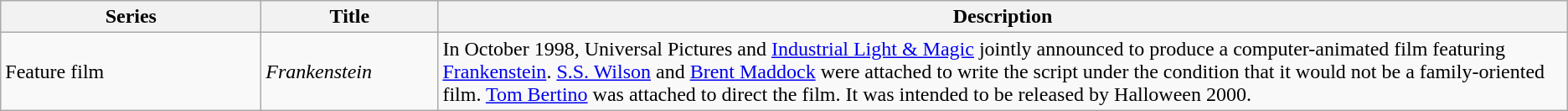<table class="wikitable">
<tr>
<th style="width:150pt;">Series</th>
<th style="width:100pt;">Title</th>
<th>Description</th>
</tr>
<tr>
<td>Feature film</td>
<td><em>Frankenstein</em></td>
<td>In October 1998, Universal Pictures and <a href='#'>Industrial Light & Magic</a> jointly announced to produce a computer-animated film featuring <a href='#'>Frankenstein</a>. <a href='#'>S.S. Wilson</a> and <a href='#'>Brent Maddock</a> were attached to write the script under the condition that it would not be a family-oriented film. <a href='#'>Tom Bertino</a> was attached to direct the film. It was intended to be released by Halloween 2000.</td>
</tr>
</table>
